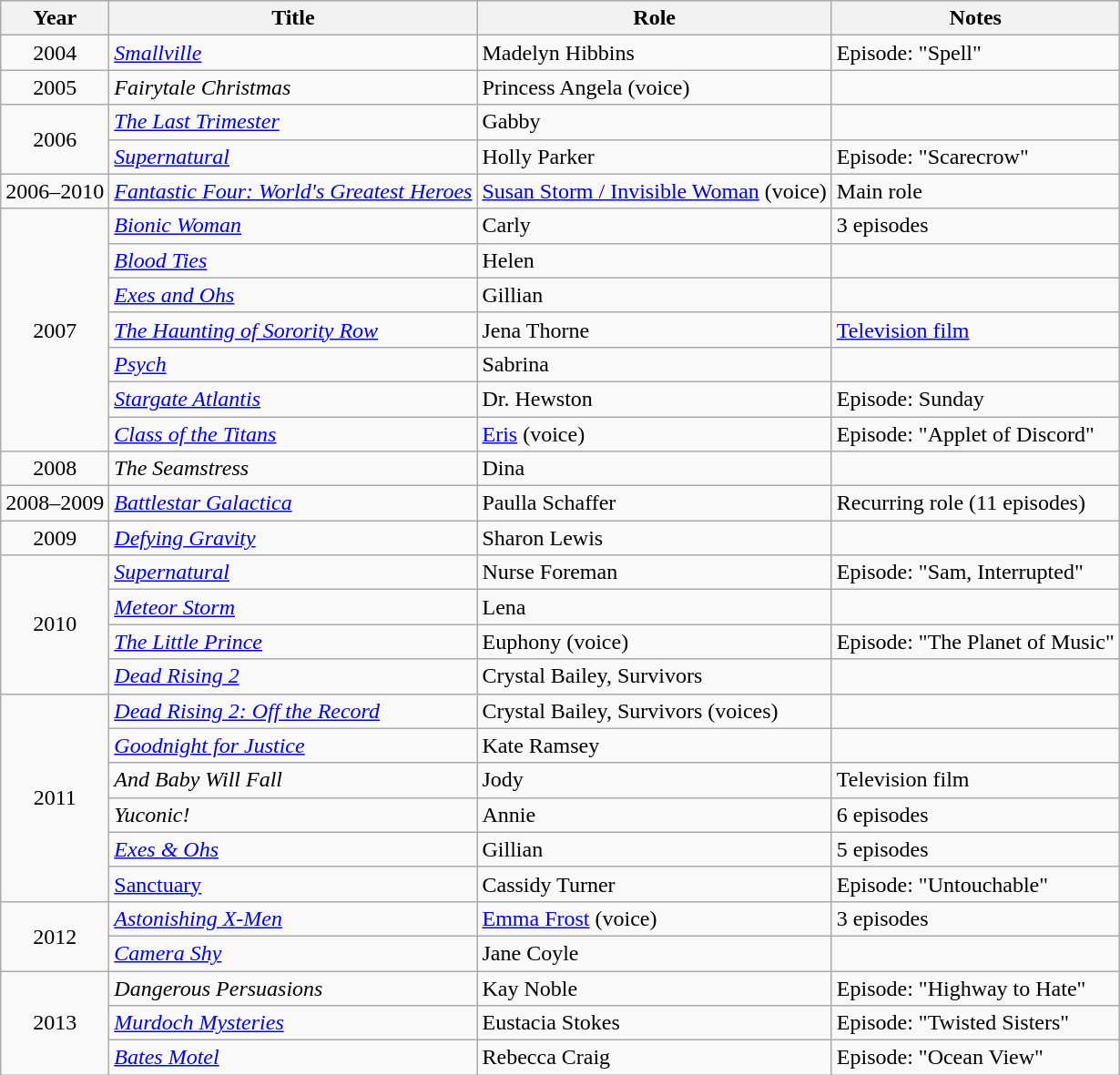<table class="wikitable sortable">
<tr>
<th>Year</th>
<th>Title</th>
<th>Role</th>
<th class="unsortable">Notes</th>
</tr>
<tr>
<td align='center'>2004</td>
<td><em><a href='#'>Smallville</a></em></td>
<td>Madelyn Hibbins</td>
<td>Episode: "Spell"</td>
</tr>
<tr>
<td align="center">2005</td>
<td><em>Fairytale Christmas</em></td>
<td>Princess Angela (voice)</td>
<td></td>
</tr>
<tr>
<td rowspan=2 align='center'>2006</td>
<td data-sort-value="Last Trimester, The"><em><a href='#'>The Last Trimester</a></em></td>
<td>Gabby</td>
<td></td>
</tr>
<tr>
<td><em><a href='#'>Supernatural</a></em></td>
<td>Holly Parker</td>
<td>Episode: "Scarecrow"</td>
</tr>
<tr>
<td>2006–2010</td>
<td><em><a href='#'>Fantastic Four: World's Greatest Heroes</a></em></td>
<td><a href='#'>Susan Storm / Invisible Woman</a> (voice)</td>
<td>Main role</td>
</tr>
<tr>
<td rowspan=7 align='center'>2007</td>
<td><em><a href='#'>Bionic Woman</a></em></td>
<td>Carly</td>
<td>3 episodes</td>
</tr>
<tr>
<td><em><a href='#'>Blood Ties</a></em></td>
<td>Helen</td>
<td></td>
</tr>
<tr>
<td><em><a href='#'>Exes and Ohs</a></em></td>
<td>Gillian</td>
<td></td>
</tr>
<tr>
<td data-sort-value="Haunting of Sorority Row, The"><em><a href='#'>The Haunting of Sorority Row</a></em></td>
<td>Jena Thorne</td>
<td><a href='#'>Television film</a></td>
</tr>
<tr>
<td><em><a href='#'>Psych</a></em></td>
<td>Sabrina</td>
<td></td>
</tr>
<tr>
<td><em><a href='#'>Stargate Atlantis</a></em></td>
<td>Dr. Hewston</td>
<td>Episode: Sunday</td>
</tr>
<tr>
<td><em><a href='#'>Class of the Titans</a></em></td>
<td><a href='#'>Eris</a> (voice)</td>
<td>Episode: "Applet of Discord"</td>
</tr>
<tr>
<td align='center'>2008</td>
<td data-sort-value="Seamstress, The"><em>The Seamstress</em></td>
<td>Dina</td>
<td></td>
</tr>
<tr>
<td>2008–2009</td>
<td><em><a href='#'>Battlestar Galactica</a></em></td>
<td>Paulla Schaffer</td>
<td>Recurring role (11 episodes)</td>
</tr>
<tr>
<td align='center'>2009</td>
<td><em><a href='#'>Defying Gravity</a></em></td>
<td>Sharon Lewis</td>
<td></td>
</tr>
<tr>
<td rowspan="4" align="center">2010</td>
<td><em><a href='#'>Supernatural</a></em></td>
<td>Nurse Foreman</td>
<td>Episode: "Sam, Interrupted"</td>
</tr>
<tr>
<td><em><a href='#'>Meteor Storm</a></em></td>
<td>Lena</td>
<td></td>
</tr>
<tr>
<td data-sort-value="Little Prince, The"><em><a href='#'>The Little Prince</a></em></td>
<td>Euphony (voice)</td>
<td>Episode: "The Planet of Music"</td>
</tr>
<tr>
<td><em><a href='#'>Dead Rising 2</a></em></td>
<td>Crystal Bailey, Survivors</td>
<td></td>
</tr>
<tr>
<td rowspan="6" align="center">2011</td>
<td><em><a href='#'>Dead Rising 2: Off the Record</a></em></td>
<td>Crystal Bailey, Survivors (voices)</td>
<td></td>
</tr>
<tr>
<td><em><a href='#'>Goodnight for Justice</a></em></td>
<td>Kate Ramsey</td>
<td></td>
</tr>
<tr>
<td><em>And Baby Will Fall</em></td>
<td>Jody</td>
<td>Television film</td>
</tr>
<tr>
<td><em>Yuconic!</em></td>
<td>Annie</td>
<td>6 episodes</td>
</tr>
<tr>
<td><em><a href='#'>Exes & Ohs</a></em></td>
<td>Gillian</td>
<td>5 episodes</td>
</tr>
<tr>
<td><a href='#'>Sanctuary</a></td>
<td>Cassidy Turner</td>
<td>Episode: "Untouchable"</td>
</tr>
<tr>
<td align='center' rowspan=2>2012</td>
<td><em><a href='#'>Astonishing X-Men</a></em></td>
<td><a href='#'>Emma Frost</a> (voice)</td>
<td>3 episodes</td>
</tr>
<tr>
<td><em><a href='#'>Camera Shy</a></em></td>
<td>Jane Coyle</td>
<td></td>
</tr>
<tr>
<td rowspan="3" align="center">2013</td>
<td><em>Dangerous Persuasions</em></td>
<td>Kay Noble</td>
<td>Episode: "Highway to Hate"</td>
</tr>
<tr>
<td><em><a href='#'>Murdoch Mysteries</a></em></td>
<td>Eustacia Stokes</td>
<td>Episode: "Twisted Sisters"</td>
</tr>
<tr>
<td><em><a href='#'>Bates Motel</a></em></td>
<td>Rebecca Craig</td>
<td>Episode: "Ocean View"</td>
</tr>
</table>
